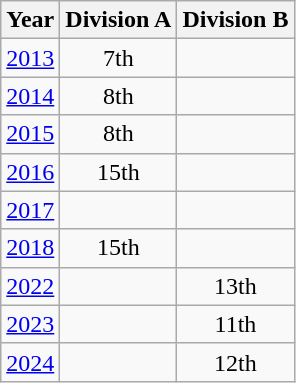<table class="wikitable" style="text-align:center">
<tr>
<th>Year</th>
<th>Division A</th>
<th>Division B</th>
</tr>
<tr>
<td><a href='#'>2013</a></td>
<td>7th</td>
<td></td>
</tr>
<tr>
<td><a href='#'>2014</a></td>
<td>8th</td>
<td></td>
</tr>
<tr>
<td><a href='#'>2015</a></td>
<td>8th</td>
<td></td>
</tr>
<tr>
<td><a href='#'>2016</a></td>
<td>15th</td>
<td></td>
</tr>
<tr>
<td><a href='#'>2017</a></td>
<td></td>
<td></td>
</tr>
<tr>
<td><a href='#'>2018</a></td>
<td>15th</td>
<td></td>
</tr>
<tr>
<td><a href='#'>2022</a></td>
<td></td>
<td>13th</td>
</tr>
<tr>
<td><a href='#'>2023</a></td>
<td></td>
<td>11th</td>
</tr>
<tr>
<td><a href='#'>2024</a></td>
<td></td>
<td>12th</td>
</tr>
</table>
